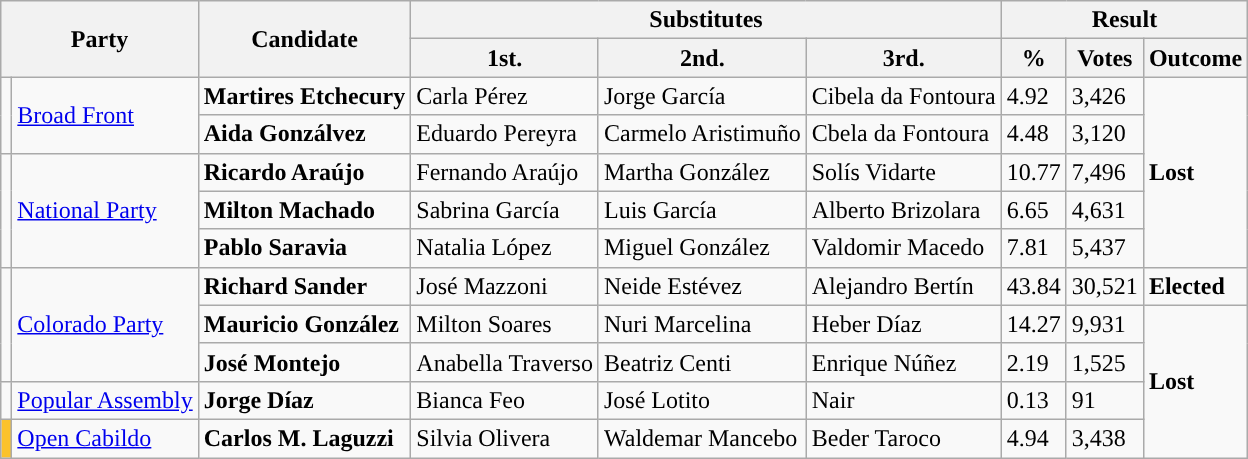<table class="wikitable">
<tr>
<th colspan="2" rowspan="2">Party</th>
<th rowspan="2">Candidate</th>
<th colspan="3">Substitutes</th>
<th colspan="3">Result</th>
</tr>
<tr>
<th>1st.</th>
<th>2nd.</th>
<th>3rd.</th>
<th>%</th>
<th>Votes</th>
<th>Outcome</th>
</tr>
<tr>
<td rowspan="2" style="background:"></td>
<td rowspan="2"><a href='#'>Broad Front</a></td>
<td><strong>Martires Etchecury</strong></td>
<td>Carla Pérez</td>
<td>Jorge García</td>
<td>Cibela da Fontoura</td>
<td>4.92</td>
<td>3,426</td>
<td rowspan="5"><strong>Lost</strong> </td>
</tr>
<tr>
<td><strong>Aida Gonzálvez</strong></td>
<td>Eduardo Pereyra</td>
<td>Carmelo Aristimuño</td>
<td>Cbela da Fontoura</td>
<td>4.48</td>
<td>3,120</td>
</tr>
<tr>
<td rowspan="3" style="background:"></td>
<td rowspan="3"><a href='#'>National Party</a></td>
<td><strong>Ricardo Araújo</strong></td>
<td>Fernando Araújo</td>
<td>Martha González</td>
<td>Solís Vidarte</td>
<td>10.77</td>
<td>7,496</td>
</tr>
<tr>
<td><strong>Milton Machado</strong></td>
<td>Sabrina García</td>
<td>Luis García</td>
<td>Alberto Brizolara</td>
<td>6.65</td>
<td>4,631</td>
</tr>
<tr>
<td><strong>Pablo Saravia</strong></td>
<td>Natalia López</td>
<td>Miguel González</td>
<td>Valdomir Macedo</td>
<td>7.81</td>
<td>5,437</td>
</tr>
<tr>
<td rowspan="3" style="background:"></td>
<td rowspan="3"><a href='#'>Colorado Party</a></td>
<td><strong>Richard Sander</strong></td>
<td>José Mazzoni</td>
<td>Neide Estévez</td>
<td>Alejandro Bertín</td>
<td>43.84</td>
<td>30,521</td>
<td><strong>Elected</strong> </td>
</tr>
<tr>
<td><strong>Mauricio González</strong></td>
<td>Milton Soares</td>
<td>Nuri Marcelina</td>
<td>Heber Díaz</td>
<td>14.27</td>
<td>9,931</td>
<td rowspan="4"><strong>Lost</strong> </td>
</tr>
<tr>
<td><strong>José Montejo</strong></td>
<td>Anabella Traverso</td>
<td>Beatriz Centi</td>
<td>Enrique Núñez</td>
<td>2.19</td>
<td>1,525</td>
</tr>
<tr>
<td style="background:"></td>
<td><a href='#'>Popular Assembly</a></td>
<td><strong>Jorge Díaz</strong></td>
<td>Bianca Feo</td>
<td>José Lotito</td>
<td>Nair</td>
<td>0.13</td>
<td>91</td>
</tr>
<tr>
<td style="background:#FBC22B"></td>
<td><a href='#'>Open Cabildo</a></td>
<td><strong>Carlos M. Laguzzi</strong></td>
<td>Silvia Olivera</td>
<td>Waldemar Mancebo</td>
<td>Beder Taroco</td>
<td>4.94</td>
<td>3,438</td>
</tr>
</table>
